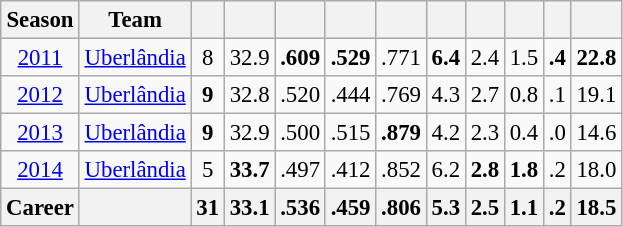<table class="wikitable sortable" style="font-size:95%; text-align:center;">
<tr>
<th>Season</th>
<th>Team</th>
<th></th>
<th></th>
<th></th>
<th></th>
<th></th>
<th></th>
<th></th>
<th></th>
<th></th>
<th></th>
</tr>
<tr>
<td><a href='#'>2011</a></td>
<td><a href='#'>Uberlândia</a></td>
<td>8</td>
<td>32.9</td>
<td><strong>.609</strong></td>
<td><strong>.529</strong></td>
<td>.771</td>
<td><strong>6.4</strong></td>
<td>2.4</td>
<td>1.5</td>
<td><strong>.4</strong></td>
<td><strong>22.8</strong></td>
</tr>
<tr>
<td><a href='#'>2012</a></td>
<td><a href='#'>Uberlândia</a></td>
<td><strong>9</strong></td>
<td>32.8</td>
<td>.520</td>
<td>.444</td>
<td>.769</td>
<td>4.3</td>
<td>2.7</td>
<td>0.8</td>
<td>.1</td>
<td>19.1</td>
</tr>
<tr>
<td><a href='#'>2013</a></td>
<td><a href='#'>Uberlândia</a></td>
<td><strong>9</strong></td>
<td>32.9</td>
<td>.500</td>
<td>.515</td>
<td><strong>.879</strong></td>
<td>4.2</td>
<td>2.3</td>
<td>0.4</td>
<td>.0</td>
<td>14.6</td>
</tr>
<tr>
<td><a href='#'>2014</a></td>
<td><a href='#'>Uberlândia</a></td>
<td>5</td>
<td><strong>33.7</strong></td>
<td>.497</td>
<td>.412</td>
<td>.852</td>
<td>6.2</td>
<td><strong>2.8</strong></td>
<td><strong>1.8</strong></td>
<td>.2</td>
<td>18.0</td>
</tr>
<tr>
<th>Career</th>
<th></th>
<th>31</th>
<th>33.1</th>
<th>.536</th>
<th>.459</th>
<th>.806</th>
<th>5.3</th>
<th>2.5</th>
<th>1.1</th>
<th>.2</th>
<th>18.5</th>
</tr>
</table>
